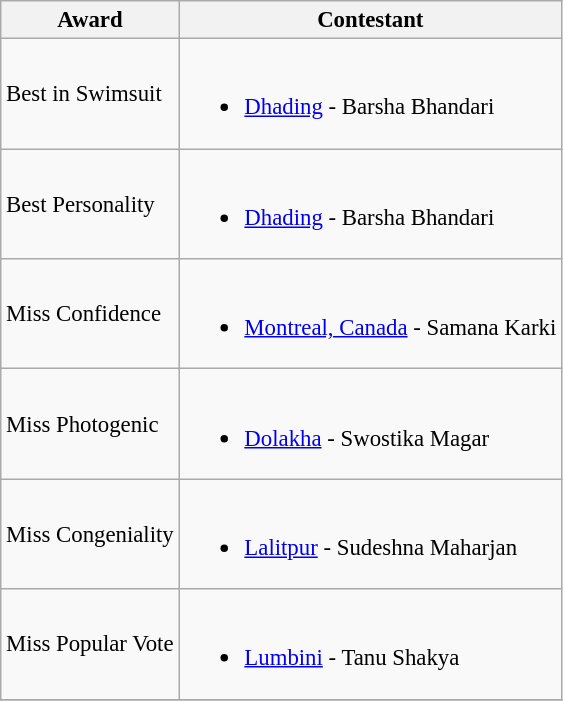<table class="wikitable sortable unsortable" style="font-size: 95%">
<tr>
<th>Award</th>
<th>Contestant</th>
</tr>
<tr>
<td>Best in Swimsuit</td>
<td><br><ul><li> <a href='#'>Dhading</a> - Barsha Bhandari</li></ul></td>
</tr>
<tr>
<td>Best Personality</td>
<td><br><ul><li> <a href='#'>Dhading</a> - Barsha Bhandari</li></ul></td>
</tr>
<tr>
<td>Miss Confidence</td>
<td><br><ul><li> <a href='#'>Montreal, Canada</a> - Samana Karki</li></ul></td>
</tr>
<tr>
<td>Miss Photogenic</td>
<td><br><ul><li> <a href='#'>Dolakha</a> - Swostika Magar</li></ul></td>
</tr>
<tr>
<td>Miss Congeniality</td>
<td><br><ul><li> <a href='#'>Lalitpur</a> - Sudeshna Maharjan</li></ul></td>
</tr>
<tr>
<td>Miss Popular Vote</td>
<td><br><ul><li> <a href='#'>Lumbini</a> - Tanu Shakya</li></ul></td>
</tr>
<tr>
</tr>
</table>
